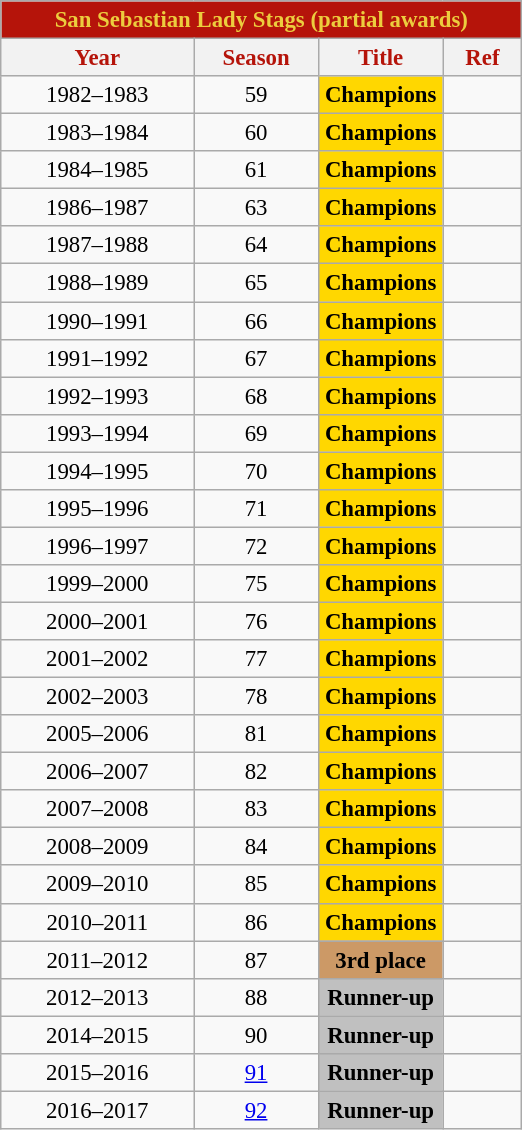<table class="wikitable sortable" style="font-size:95%; text-align:left;">
<tr>
<th colspan="4" style= "background: #b5140a; color: #eccd3e; text-align: center"><strong>San Sebastian Lady Stags (partial awards)</strong></th>
</tr>
<tr style="background: white; color: #b5140a">
<th style= "align=center;width:8em;">Year</th>
<th style= "align=center;width:5em;">Season</th>
<th style= "align=center; width:5em;">Title</th>
<th style= "align=center; width:3em;">Ref</th>
</tr>
<tr align=center>
<td>1982–1983</td>
<td>59</td>
<td style="background:gold;"><strong>Champions</strong></td>
<td></td>
</tr>
<tr align=center>
<td>1983–1984</td>
<td>60</td>
<td style="background:gold;"><strong>Champions</strong></td>
<td></td>
</tr>
<tr align=center>
<td>1984–1985</td>
<td>61</td>
<td style="background:gold;"><strong>Champions</strong></td>
<td></td>
</tr>
<tr align=center>
<td>1986–1987</td>
<td>63</td>
<td style="background:gold;"><strong>Champions</strong></td>
<td></td>
</tr>
<tr align=center>
<td>1987–1988</td>
<td>64</td>
<td style="background:gold;"><strong>Champions</strong></td>
<td></td>
</tr>
<tr align=center>
<td>1988–1989</td>
<td>65</td>
<td style="background:gold;"><strong>Champions</strong></td>
<td></td>
</tr>
<tr align=center>
<td>1990–1991</td>
<td>66</td>
<td style="background:gold;"><strong>Champions</strong></td>
<td></td>
</tr>
<tr align=center>
<td>1991–1992</td>
<td>67</td>
<td style="background:gold;"><strong>Champions</strong></td>
<td></td>
</tr>
<tr align=center>
<td>1992–1993</td>
<td>68</td>
<td style="background:gold;"><strong>Champions</strong></td>
<td></td>
</tr>
<tr align=center>
<td>1993–1994</td>
<td>69</td>
<td style="background:gold;"><strong>Champions</strong></td>
<td></td>
</tr>
<tr align=center>
<td>1994–1995</td>
<td>70</td>
<td style="background:gold;"><strong>Champions</strong></td>
<td></td>
</tr>
<tr align=center>
<td>1995–1996</td>
<td>71</td>
<td style="background:gold;"><strong>Champions</strong></td>
<td></td>
</tr>
<tr align=center>
<td>1996–1997</td>
<td>72</td>
<td style="background:gold;"><strong>Champions</strong></td>
<td></td>
</tr>
<tr align=center>
<td>1999–2000</td>
<td>75</td>
<td style="background:gold;"><strong>Champions</strong></td>
<td></td>
</tr>
<tr align=center>
<td>2000–2001</td>
<td>76</td>
<td style="background:gold;"><strong>Champions</strong></td>
<td></td>
</tr>
<tr align=center>
<td>2001–2002</td>
<td>77</td>
<td style="background:gold;"><strong>Champions</strong></td>
<td></td>
</tr>
<tr align=center>
<td>2002–2003</td>
<td>78</td>
<td style="background:gold;"><strong>Champions</strong></td>
<td></td>
</tr>
<tr align=center>
<td>2005–2006</td>
<td>81</td>
<td style="background:gold;"><strong>Champions</strong></td>
<td></td>
</tr>
<tr align=center>
<td>2006–2007</td>
<td>82</td>
<td style="background:gold;"><strong>Champions</strong></td>
<td></td>
</tr>
<tr align=center>
<td>2007–2008</td>
<td>83</td>
<td style="background:gold;"><strong>Champions</strong></td>
<td></td>
</tr>
<tr align=center>
<td>2008–2009</td>
<td>84</td>
<td style="background:gold;"><strong>Champions</strong></td>
<td></td>
</tr>
<tr align=center>
<td>2009–2010</td>
<td>85</td>
<td style="background:gold;"><strong>Champions</strong></td>
<td></td>
</tr>
<tr align=center>
<td>2010–2011</td>
<td>86</td>
<td style="background:gold;"><strong>Champions</strong></td>
<td></td>
</tr>
<tr align=center>
<td>2011–2012</td>
<td>87</td>
<td style="background: #c96;"><strong>3rd place</strong></td>
<td></td>
</tr>
<tr align=center>
<td>2012–2013</td>
<td>88</td>
<td style="background: silver;"><strong>Runner-up</strong></td>
<td></td>
</tr>
<tr align=center>
<td>2014–2015</td>
<td>90</td>
<td style="background: silver;"><strong>Runner-up</strong></td>
<td></td>
</tr>
<tr align=center>
<td>2015–2016</td>
<td><a href='#'>91</a></td>
<td style="background: silver;"><strong>Runner-up</strong></td>
<td></td>
</tr>
<tr align=center>
<td>2016–2017</td>
<td><a href='#'>92</a></td>
<td style="background: silver;"><strong>Runner-up</strong></td>
<td></td>
</tr>
</table>
